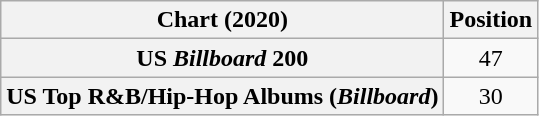<table class="wikitable sortable plainrowheaders" style="text-align:center">
<tr>
<th scope="col">Chart (2020)</th>
<th scope="col">Position</th>
</tr>
<tr>
<th scope="row">US <em>Billboard</em> 200</th>
<td>47</td>
</tr>
<tr>
<th scope="row">US Top R&B/Hip-Hop Albums (<em>Billboard</em>)</th>
<td>30</td>
</tr>
</table>
